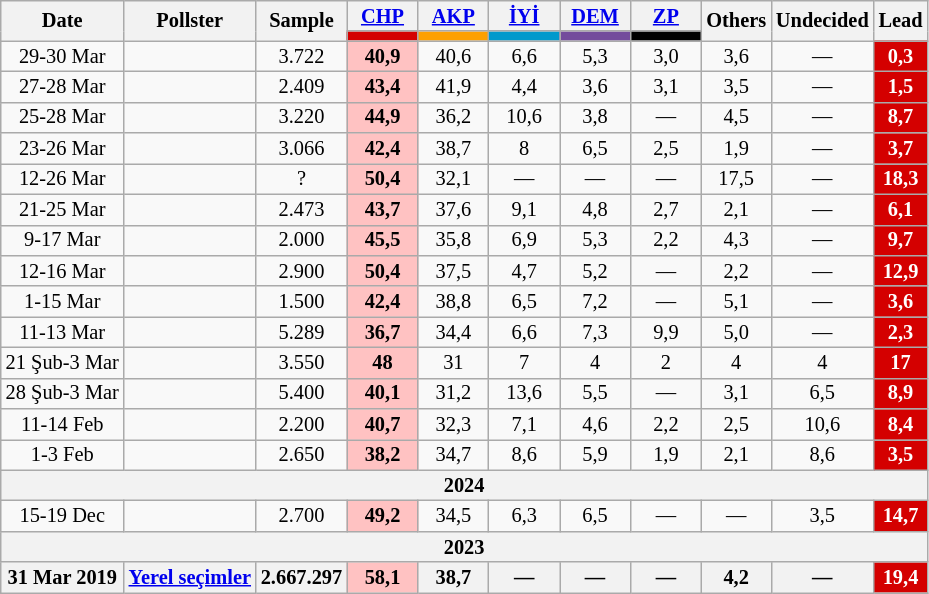<table class="wikitable mw-collapsible" style="text-align:center; font-size:85%; line-height:14px;">
<tr>
<th rowspan="2">Date</th>
<th rowspan="2">Pollster</th>
<th rowspan="2">Sample</th>
<th style="width:3em;"><a href='#'>CHP</a></th>
<th style="width:3em;"><a href='#'>AKP</a></th>
<th style="width:3em;"><a href='#'>İYİ</a></th>
<th style="width:3em;"><a href='#'>DEM</a></th>
<th style="width:3em;"><a href='#'>ZP</a></th>
<th rowspan="2">Others</th>
<th rowspan="2">Undecided</th>
<th rowspan="2">Lead</th>
</tr>
<tr>
<th style="background:#d40000;"></th>
<th style="background:#fda000;"></th>
<th style="background:#0099cc;"></th>
<th style="background:#734B9C;"></th>
<th style="background:#000000;"></th>
</tr>
<tr>
<td>29-30 Mar</td>
<td></td>
<td>3.722</td>
<td style="background:#FFC2C2"><strong>40,9</strong></td>
<td>40,6</td>
<td>6,6</td>
<td>5,3</td>
<td>3,0</td>
<td>3,6</td>
<td>—</td>
<th style="background:#d40000; color:white;">0,3</th>
</tr>
<tr>
<td>27-28 Mar</td>
<td></td>
<td>2.409</td>
<td style="background:#FFC2C2"><strong>43,4</strong></td>
<td>41,9</td>
<td>4,4</td>
<td>3,6</td>
<td>3,1</td>
<td>3,5</td>
<td>—</td>
<th style="background:#d40000; color:white;">1,5</th>
</tr>
<tr>
<td>25-28 Mar</td>
<td></td>
<td>3.220</td>
<td style="background:#FFC2C2"><strong>44,9</strong></td>
<td>36,2</td>
<td>10,6</td>
<td>3,8</td>
<td>—</td>
<td>4,5</td>
<td>—</td>
<th style="background:#d40000; color:white;">8,7</th>
</tr>
<tr>
<td>23-26 Mar</td>
<td></td>
<td>3.066</td>
<td style="background:#FFC2C2"><strong>42,4</strong></td>
<td>38,7</td>
<td>8</td>
<td>6,5</td>
<td>2,5</td>
<td>1,9</td>
<td>—</td>
<th style="background:#d40000; color:white;">3,7</th>
</tr>
<tr>
<td>12-26 Mar</td>
<td></td>
<td>?</td>
<td style="background:#FFC2C2"><strong>50,4</strong></td>
<td>32,1</td>
<td>—</td>
<td>—</td>
<td>—</td>
<td>17,5</td>
<td>—</td>
<th style="background:#d40000; color:white;">18,3</th>
</tr>
<tr>
<td>21-25 Mar</td>
<td></td>
<td>2.473</td>
<td style="background:#FFC2C2"><strong>43,7</strong></td>
<td>37,6</td>
<td>9,1</td>
<td>4,8</td>
<td>2,7</td>
<td>2,1</td>
<td>—</td>
<th style="background:#d40000; color:white;">6,1</th>
</tr>
<tr>
<td>9-17 Mar</td>
<td></td>
<td>2.000</td>
<td style="background:#FFC2C2"><strong>45,5</strong></td>
<td>35,8</td>
<td>6,9</td>
<td>5,3</td>
<td>2,2</td>
<td>4,3</td>
<td>—</td>
<th style="background:#d40000; color:white;">9,7</th>
</tr>
<tr>
<td>12-16 Mar</td>
<td></td>
<td>2.900</td>
<td style="background:#FFC2C2"><strong>50,4</strong></td>
<td>37,5</td>
<td>4,7</td>
<td>5,2</td>
<td>—</td>
<td>2,2</td>
<td>—</td>
<th style="background:#d40000; color:white;">12,9</th>
</tr>
<tr>
<td>1-15 Mar</td>
<td></td>
<td>1.500</td>
<td style="background:#FFC2C2"><strong>42,4</strong></td>
<td>38,8</td>
<td>6,5</td>
<td>7,2</td>
<td>—</td>
<td>5,1</td>
<td>—</td>
<th style="background:#d40000; color:white;">3,6</th>
</tr>
<tr>
<td>11-13 Mar</td>
<td></td>
<td>5.289</td>
<td style="background:#FFC2C2"><strong>36,7</strong></td>
<td>34,4</td>
<td>6,6</td>
<td>7,3</td>
<td>9,9</td>
<td>5,0</td>
<td>—</td>
<th style="background:#d40000; color:white;">2,3</th>
</tr>
<tr>
<td>21 Şub-3 Mar</td>
<td></td>
<td>3.550</td>
<td style="background:#FFC2C2"><strong>48</strong></td>
<td>31</td>
<td>7</td>
<td>4</td>
<td>2</td>
<td>4</td>
<td>4</td>
<th style="background:#d40000; color:white;">17</th>
</tr>
<tr>
<td>28 Şub-3 Mar</td>
<td></td>
<td>5.400</td>
<td style="background:#FFC2C2"><strong>40,1</strong></td>
<td>31,2</td>
<td>13,6</td>
<td>5,5</td>
<td>—</td>
<td>3,1</td>
<td>6,5</td>
<th style="background:#d40000; color:white;">8,9</th>
</tr>
<tr>
<td>11-14 Feb</td>
<td></td>
<td>2.200</td>
<td style="background:#FFC2C2"><strong>40,7</strong></td>
<td>32,3</td>
<td>7,1</td>
<td>4,6</td>
<td>2,2</td>
<td>2,5</td>
<td>10,6</td>
<th style="background:#d40000; color:white;">8,4</th>
</tr>
<tr>
<td>1-3 Feb</td>
<td></td>
<td>2.650</td>
<td style="background:#FFC2C2"><strong>38,2</strong></td>
<td>34,7</td>
<td>8,6</td>
<td>5,9</td>
<td>1,9</td>
<td>2,1</td>
<td>8,6</td>
<th style="background:#d40000; color:white;">3,5</th>
</tr>
<tr>
<th colspan="11">2024</th>
</tr>
<tr>
<td>15-19 Dec</td>
<td></td>
<td>2.700</td>
<td style="background:#FFC2C2"><strong>49,2</strong></td>
<td>34,5</td>
<td>6,3</td>
<td>6,5</td>
<td>—</td>
<td>—</td>
<td>3,5</td>
<th style="background:#d40000; color:white;">14,7</th>
</tr>
<tr>
<th colspan="11">2023</th>
</tr>
<tr>
<th>31 Mar 2019</th>
<th><a href='#'>Yerel seçimler</a></th>
<th>2.667.297</th>
<th style="background:#FFC2C2"><strong>58,1</strong></th>
<th>38,7</th>
<th>—</th>
<th>—</th>
<th>—</th>
<th>4,2</th>
<th>—</th>
<th style="background:#d40000; color:white;">19,4</th>
</tr>
</table>
